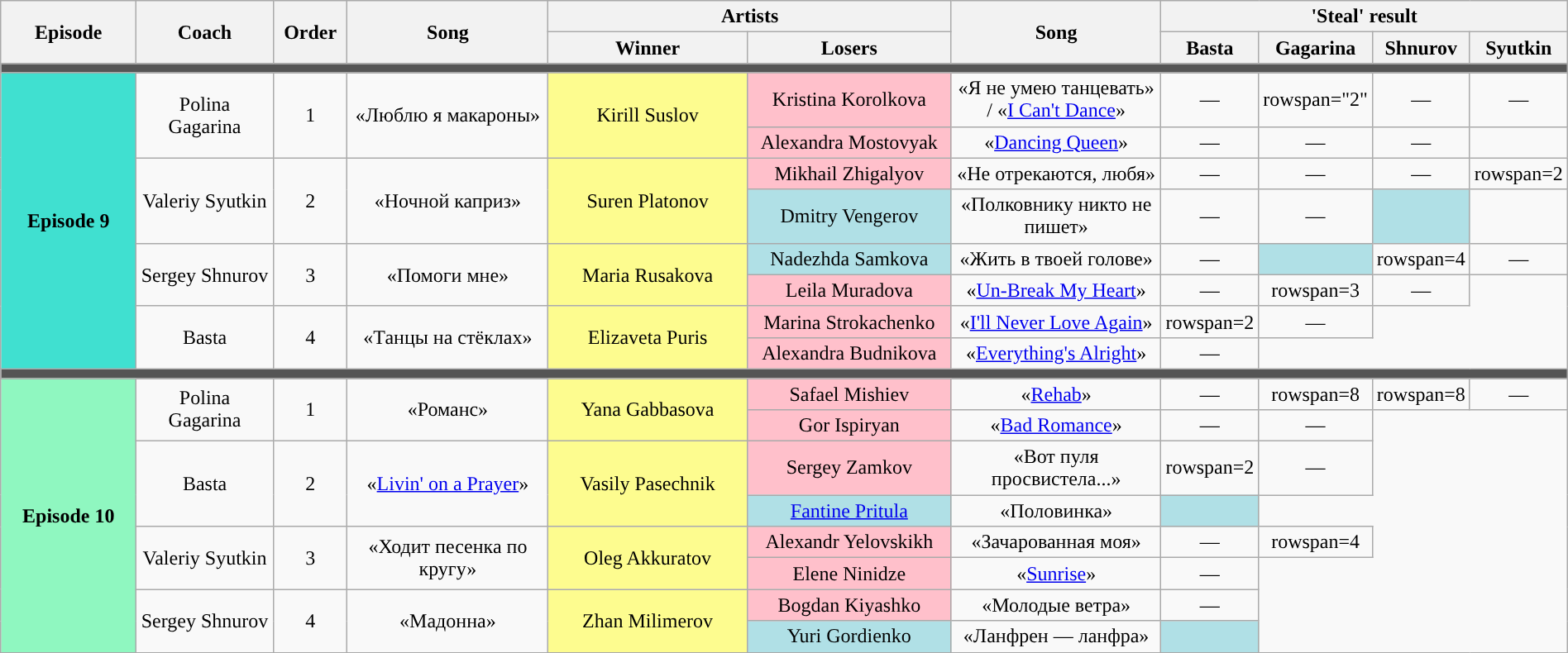<table class="wikitable" style="text-align: center; width:100%;">
<tr>
<th rowspan=2 width="10%">Episode</th>
<th rowspan=2 width="10%">Coach</th>
<th rowspan=2 width="5%">Order</th>
<th rowspan=2 width="15%">Song</th>
<th colspan=2 width="30%">Artists</th>
<th rowspan=2 width="15%">Song</th>
<th colspan="4" style="width:20%;">'Steal' result</th>
</tr>
<tr>
<th width="15%">Winner</th>
<th width="15%">Losers</th>
<th style="width:05%;">Basta</th>
<th style="width:05%;">Gagarina</th>
<th style="width:05%;">Shnurov</th>
<th style="width:05%;">Syutkin</th>
</tr>
<tr>
<td colspan="11" style="background:#555;"></td>
</tr>
<tr>
<th rowspan=8 style="background:turquoise;">Episode 9<br><small></small> </th>
<td rowspan=2>Polina Gagarina</td>
<td rowspan=2>1</td>
<td rowspan=2>«Люблю я макароны»</td>
<td rowspan=2 style="background:#fdfc8f;">Kirill Suslov</td>
<td style="background:pink;">Kristina Korolkova</td>
<td>«Я не умею танцевать» / «<a href='#'>I Can't Dance</a>»</td>
<td>—</td>
<td>rowspan="2" </td>
<td>—</td>
<td>—</td>
</tr>
<tr>
<td style="background:pink;">Alexandra Mostovyak</td>
<td>«<a href='#'>Dancing Queen</a>»</td>
<td>—</td>
<td>—</td>
<td>—</td>
</tr>
<tr>
<td rowspan=2>Valeriy Syutkin</td>
<td rowspan=2>2</td>
<td rowspan=2>«Ночной каприз»</td>
<td rowspan=2 style="background:#fdfc8f;">Suren Platonov</td>
<td style="background:pink;">Mikhail Zhigalyov</td>
<td>«Не отрекаются, любя»</td>
<td>—</td>
<td>—</td>
<td>—</td>
<td>rowspan=2 </td>
</tr>
<tr>
<td style="background:#b0e0e6;">Dmitry Vengerov</td>
<td>«Полковнику никто не пишет»</td>
<td>—</td>
<td>—</td>
<td style="background:#b0e0e6;"><strong></strong></td>
</tr>
<tr>
<td rowspan=2>Sergey Shnurov</td>
<td rowspan=2>3</td>
<td rowspan=2>«Помоги мне»</td>
<td rowspan=2 style="background:#fdfc8f;">Maria Rusakova</td>
<td style="background:#b0e0e6;">Nadezhda Samkova</td>
<td>«Жить в твоей голове»</td>
<td>—</td>
<td style="background:#b0e0e6;"><strong></strong></td>
<td>rowspan=4 </td>
<td>—</td>
</tr>
<tr>
<td style="background:pink;">Leila Muradova</td>
<td>«<a href='#'>Un-Break My Heart</a>»</td>
<td>—</td>
<td>rowspan=3 </td>
<td>—</td>
</tr>
<tr>
<td rowspan=2>Basta</td>
<td rowspan=2>4</td>
<td rowspan=2>«Танцы на стёклах»</td>
<td rowspan=2 style="background:#fdfc8f;">Elizaveta Puris</td>
<td style="background:pink;">Marina Strokachenko</td>
<td>«<a href='#'>I'll Never Love Again</a>»</td>
<td>rowspan=2 </td>
<td>—</td>
</tr>
<tr>
<td style="background:pink;">Alexandra Budnikova</td>
<td>«<a href='#'>Everything's Alright</a>»</td>
<td>—</td>
</tr>
<tr>
<td colspan="11" style="background:#555;"></td>
</tr>
<tr>
<th rowspan=8 style="background:#8ff7c0;">Episode 10<br><small></small> </th>
<td rowspan=2>Polina Gagarina</td>
<td rowspan=2>1</td>
<td rowspan=2>«Романс»</td>
<td rowspan=2 style="background:#fdfc8f;">Yana Gabbasova</td>
<td style="background:pink;">Safael Mishiev</td>
<td>«<a href='#'>Rehab</a>»</td>
<td>—</td>
<td>rowspan=8 </td>
<td>rowspan=8 </td>
<td>—</td>
</tr>
<tr>
<td style="background:pink;">Gor Ispiryan</td>
<td>«<a href='#'>Bad Romance</a>»</td>
<td>—</td>
<td>—</td>
</tr>
<tr>
<td rowspan=2>Basta</td>
<td rowspan=2>2</td>
<td rowspan=2>«<a href='#'>Livin' on a Prayer</a>»</td>
<td rowspan=2 style="background:#fdfc8f;">Vasily Pasechnik</td>
<td style="background:pink;">Sergey Zamkov</td>
<td>«Вот пуля просвистела...»</td>
<td>rowspan=2 </td>
<td>—</td>
</tr>
<tr>
<td style="background:#b0e0e6;"><a href='#'>Fantine Pritula</a></td>
<td>«Половинка»</td>
<td style="background:#b0e0e6;"><strong></strong></td>
</tr>
<tr>
<td rowspan=2>Valeriy Syutkin</td>
<td rowspan=2>3</td>
<td rowspan=2>«Ходит песенка по кругу»</td>
<td rowspan=2 style="background:#fdfc8f;">Oleg Akkuratov</td>
<td style="background:pink;">Alexandr Yelovskikh</td>
<td>«Зачарованная моя»</td>
<td>—</td>
<td>rowspan=4 </td>
</tr>
<tr>
<td style="background:pink;">Elene Ninidze</td>
<td>«<a href='#'>Sunrise</a>»</td>
<td>—</td>
</tr>
<tr>
<td rowspan=2>Sergey Shnurov</td>
<td rowspan=2>4</td>
<td rowspan=2>«Мадонна»</td>
<td rowspan=2 style="background:#fdfc8f;">Zhan Milimerov</td>
<td style="background:pink;">Bogdan Kiyashko</td>
<td>«Молодые ветра»</td>
<td>—</td>
</tr>
<tr>
<td style="background:#b0e0e6;">Yuri Gordienko</td>
<td>«Ланфрен — ланфра»</td>
<td style="background:#b0e0e6;"><strong></strong></td>
</tr>
<tr>
</tr>
</table>
